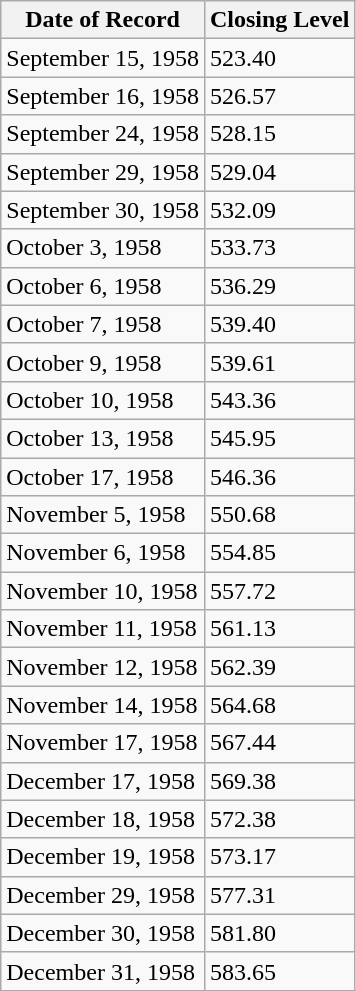<table class="wikitable">
<tr>
<th>Date of Record</th>
<th>Closing Level</th>
</tr>
<tr>
<td>September 15, 1958</td>
<td>523.40</td>
</tr>
<tr>
<td>September 16, 1958</td>
<td>526.57</td>
</tr>
<tr>
<td>September 24, 1958</td>
<td>528.15</td>
</tr>
<tr>
<td>September 29, 1958</td>
<td>529.04</td>
</tr>
<tr>
<td>September 30, 1958</td>
<td>532.09</td>
</tr>
<tr>
<td>October 3, 1958</td>
<td>533.73</td>
</tr>
<tr>
<td>October 6, 1958</td>
<td>536.29</td>
</tr>
<tr>
<td>October 7, 1958</td>
<td>539.40</td>
</tr>
<tr>
<td>October 9, 1958</td>
<td>539.61</td>
</tr>
<tr>
<td>October 10, 1958</td>
<td>543.36</td>
</tr>
<tr>
<td>October 13, 1958</td>
<td>545.95</td>
</tr>
<tr>
<td>October 17, 1958</td>
<td>546.36</td>
</tr>
<tr>
<td>November 5, 1958</td>
<td>550.68</td>
</tr>
<tr>
<td>November 6, 1958</td>
<td>554.85</td>
</tr>
<tr>
<td>November 10, 1958</td>
<td>557.72</td>
</tr>
<tr>
<td>November 11, 1958</td>
<td>561.13</td>
</tr>
<tr>
<td>November 12, 1958</td>
<td>562.39</td>
</tr>
<tr>
<td>November 14, 1958</td>
<td>564.68</td>
</tr>
<tr>
<td>November 17, 1958</td>
<td>567.44</td>
</tr>
<tr>
<td>December 17, 1958</td>
<td>569.38</td>
</tr>
<tr>
<td>December 18, 1958</td>
<td>572.38</td>
</tr>
<tr>
<td>December 19, 1958</td>
<td>573.17</td>
</tr>
<tr>
<td>December 29, 1958</td>
<td>577.31</td>
</tr>
<tr>
<td>December 30, 1958</td>
<td>581.80</td>
</tr>
<tr>
<td>December 31, 1958</td>
<td>583.65</td>
</tr>
</table>
